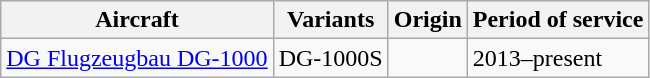<table class= "wikitable sortable">
<tr>
<th>Aircraft</th>
<th>Variants</th>
<th>Origin</th>
<th>Period of service</th>
</tr>
<tr>
<td><a href='#'>DG Flugzeugbau DG-1000</a></td>
<td>DG-1000S</td>
<td></td>
<td>2013–present</td>
</tr>
</table>
